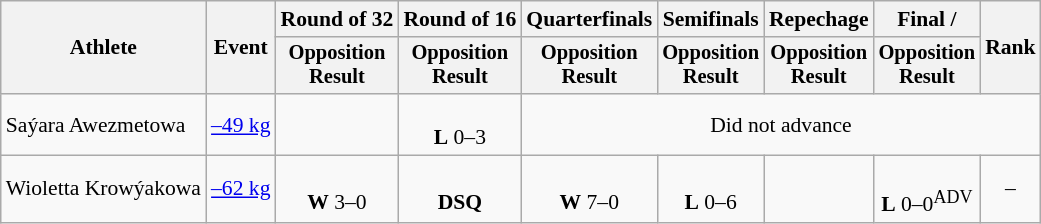<table class=wikitable style=font-size:90%;text-align:center>
<tr>
<th rowspan="2">Athlete</th>
<th rowspan="2">Event</th>
<th>Round of 32</th>
<th>Round of 16</th>
<th>Quarterfinals</th>
<th>Semifinals</th>
<th>Repechage</th>
<th>Final / </th>
<th rowspan=2>Rank</th>
</tr>
<tr style="font-size:95%">
<th>Opposition<br>Result</th>
<th>Opposition<br>Result</th>
<th>Opposition<br>Result</th>
<th>Opposition<br>Result</th>
<th>Opposition<br>Result</th>
<th>Opposition<br>Result</th>
</tr>
<tr>
<td align=left>Saýara Awezmetowa</td>
<td align=left><a href='#'>–49 kg</a></td>
<td></td>
<td><br><strong>L</strong> 0–3</td>
<td colspan=5>Did not advance</td>
</tr>
<tr>
<td align=left>Wioletta Krowýakowa</td>
<td align=left><a href='#'>–62 kg</a></td>
<td><br><strong>W</strong> 3–0</td>
<td><br><strong>DSQ</strong></td>
<td><br><strong>W</strong> 7–0</td>
<td><br><strong>L</strong> 0–6</td>
<td></td>
<td><br><strong>L</strong> 0–0<sup>ADV</sup></td>
<td>–</td>
</tr>
</table>
